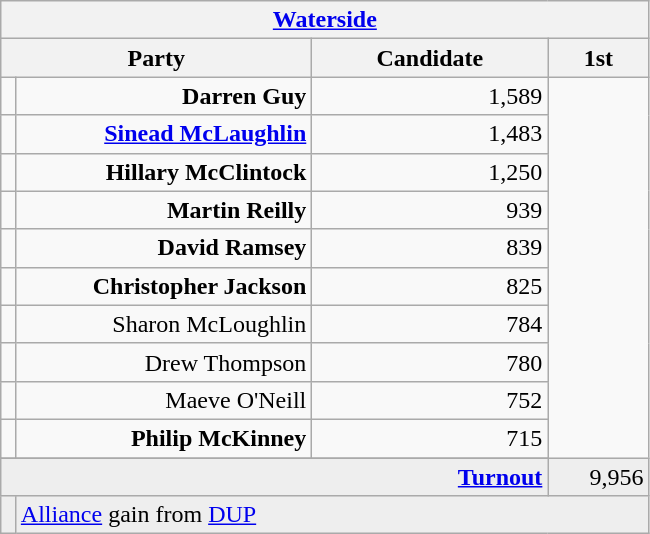<table class="wikitable">
<tr>
<th colspan="4" align="center"><a href='#'>Waterside</a></th>
</tr>
<tr>
<th colspan="2" align="center" width=200>Party</th>
<th width=150>Candidate</th>
<th width=60>1st </th>
</tr>
<tr>
<td></td>
<td align="right"><strong>Darren Guy</strong></td>
<td align="right">1,589</td>
</tr>
<tr>
<td></td>
<td align="right"><strong><a href='#'>Sinead McLaughlin</a></strong></td>
<td align="right">1,483</td>
</tr>
<tr>
<td></td>
<td align="right"><strong>Hillary McClintock</strong></td>
<td align="right">1,250</td>
</tr>
<tr>
<td></td>
<td align="right"><strong>Martin Reilly</strong></td>
<td align="right">939</td>
</tr>
<tr>
<td></td>
<td align="right"><strong>David Ramsey</strong></td>
<td align="right">839</td>
</tr>
<tr>
<td></td>
<td align="right"><strong>Christopher Jackson</strong></td>
<td align="right">825</td>
</tr>
<tr>
<td></td>
<td align="right">Sharon McLoughlin</td>
<td align="right">784</td>
</tr>
<tr>
<td></td>
<td align="right">Drew Thompson</td>
<td align="right">780</td>
</tr>
<tr>
<td></td>
<td align="right">Maeve O'Neill</td>
<td align="right">752</td>
</tr>
<tr>
<td></td>
<td align="right"><strong>Philip McKinney</strong></td>
<td align="right">715</td>
</tr>
<tr>
</tr>
<tr bgcolor="EEEEEE">
<td colspan=3 align="right"><strong><a href='#'>Turnout</a></strong></td>
<td align="right">9,956</td>
</tr>
<tr bgcolor="EEEEEE">
<td bgcolor=></td>
<td colspan=4 bgcolor="EEEEEE"><a href='#'>Alliance</a> gain from <a href='#'>DUP</a></td>
</tr>
</table>
